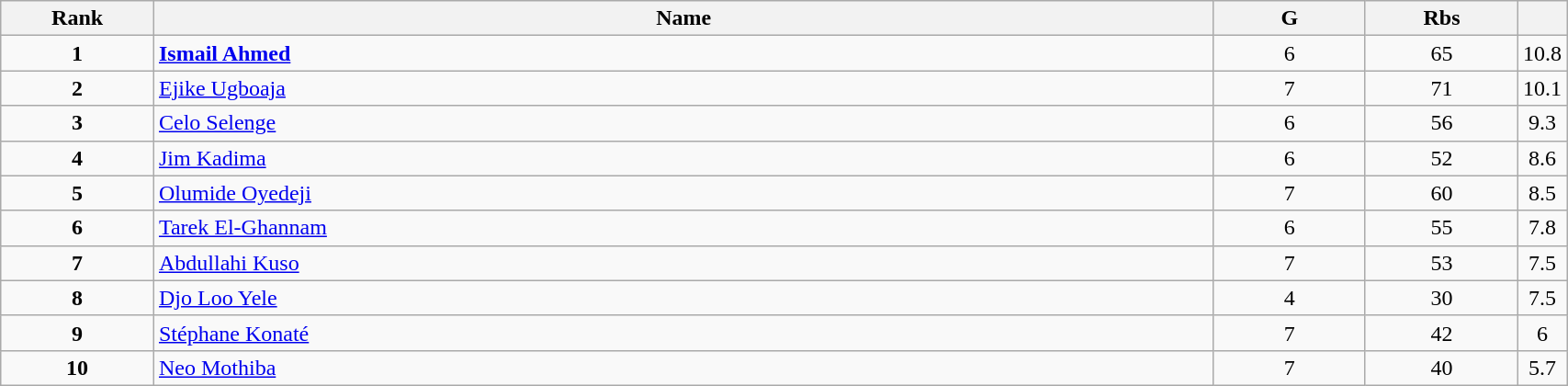<table class="wikitable" style="width:90%;">
<tr>
<th style="width:10%;">Rank</th>
<th style="width:70%;">Name</th>
<th style="width:10%;">G</th>
<th style="width:10%;">Rbs</th>
<th style="width:10%;"></th>
</tr>
<tr align=center>
<td><strong>1</strong></td>
<td align=left> <strong><a href='#'>Ismail Ahmed</a></strong></td>
<td>6</td>
<td>65</td>
<td>10.8</td>
</tr>
<tr align=center>
<td><strong>2</strong></td>
<td align=left> <a href='#'>Ejike Ugboaja</a></td>
<td>7</td>
<td>71</td>
<td>10.1</td>
</tr>
<tr align=center>
<td><strong>3</strong></td>
<td align=left> <a href='#'>Celo Selenge</a></td>
<td>6</td>
<td>56</td>
<td>9.3</td>
</tr>
<tr align=center>
<td><strong>4</strong></td>
<td align=left> <a href='#'>Jim Kadima</a></td>
<td>6</td>
<td>52</td>
<td>8.6</td>
</tr>
<tr align=center>
<td><strong>5</strong></td>
<td align=left> <a href='#'>Olumide Oyedeji</a></td>
<td>7</td>
<td>60</td>
<td>8.5</td>
</tr>
<tr align=center>
<td><strong>6</strong></td>
<td align=left> <a href='#'>Tarek El-Ghannam</a></td>
<td>6</td>
<td>55</td>
<td>7.8</td>
</tr>
<tr align=center>
<td><strong>7</strong></td>
<td align=left> <a href='#'>Abdullahi Kuso</a></td>
<td>7</td>
<td>53</td>
<td>7.5</td>
</tr>
<tr align=center>
<td><strong>8</strong></td>
<td align=left> <a href='#'>Djo Loo Yele</a></td>
<td>4</td>
<td>30</td>
<td>7.5</td>
</tr>
<tr align=center>
<td><strong>9</strong></td>
<td align=left> <a href='#'>Stéphane Konaté</a></td>
<td>7</td>
<td>42</td>
<td>6</td>
</tr>
<tr align=center>
<td><strong>10</strong></td>
<td align=left> <a href='#'>Neo Mothiba</a></td>
<td>7</td>
<td>40</td>
<td>5.7</td>
</tr>
</table>
